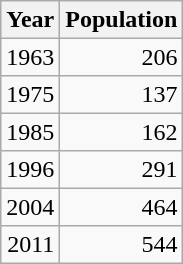<table class="wikitable" style="line-height:1.1em;">
<tr>
<th>Year</th>
<th>Population</th>
</tr>
<tr align="right">
<td>1963</td>
<td>206</td>
</tr>
<tr align="right">
<td>1975</td>
<td>137</td>
</tr>
<tr align="right">
<td>1985</td>
<td>162</td>
</tr>
<tr align="right">
<td>1996</td>
<td>291</td>
</tr>
<tr align="right">
<td>2004</td>
<td>464</td>
</tr>
<tr align="right">
<td>2011</td>
<td>544</td>
</tr>
</table>
